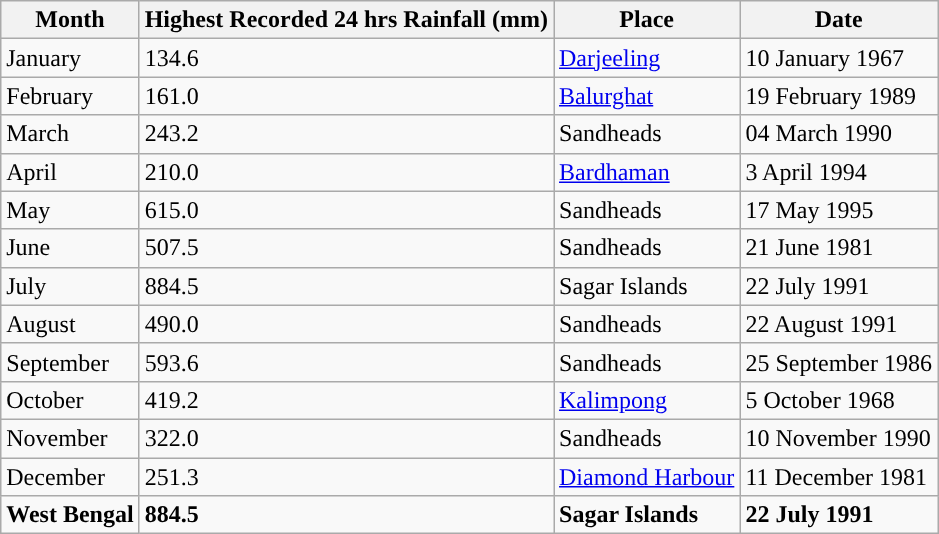<table class="wikitable">
<tr>
<th>Month</th>
<th>Highest Recorded 24 hrs Rainfall (mm)</th>
<th>Place</th>
<th>Date</th>
</tr>
<tr>
<td>January</td>
<td>134.6</td>
<td><a href='#'>Darjeeling</a></td>
<td>10 January 1967</td>
</tr>
<tr>
<td>February</td>
<td>161.0</td>
<td><a href='#'>Balurghat</a></td>
<td>19 February 1989</td>
</tr>
<tr>
<td>March</td>
<td>243.2</td>
<td>Sandheads</td>
<td>04 March 1990</td>
</tr>
<tr>
<td>April</td>
<td>210.0</td>
<td><a href='#'>Bardhaman</a></td>
<td>3 April 1994</td>
</tr>
<tr>
<td>May</td>
<td>615.0</td>
<td>Sandheads</td>
<td>17 May 1995</td>
</tr>
<tr>
<td>June</td>
<td>507.5</td>
<td>Sandheads</td>
<td>21 June 1981</td>
</tr>
<tr>
<td>July</td>
<td>884.5</td>
<td>Sagar Islands</td>
<td>22 July 1991</td>
</tr>
<tr>
<td>August</td>
<td>490.0</td>
<td>Sandheads</td>
<td>22 August 1991</td>
</tr>
<tr>
<td>September</td>
<td>593.6</td>
<td>Sandheads</td>
<td>25 September 1986</td>
</tr>
<tr>
<td>October</td>
<td>419.2</td>
<td><a href='#'>Kalimpong</a></td>
<td>5 October 1968</td>
</tr>
<tr>
<td>November</td>
<td>322.0</td>
<td>Sandheads</td>
<td>10 November 1990</td>
</tr>
<tr>
<td>December</td>
<td>251.3</td>
<td><a href='#'>Diamond Harbour</a></td>
<td>11 December 1981</td>
</tr>
<tr>
<td><strong>West Bengal</strong></td>
<td><strong>884.5</strong></td>
<td><strong>Sagar Islands</strong></td>
<td><strong>22 July 1991</strong></td>
</tr>
</table>
